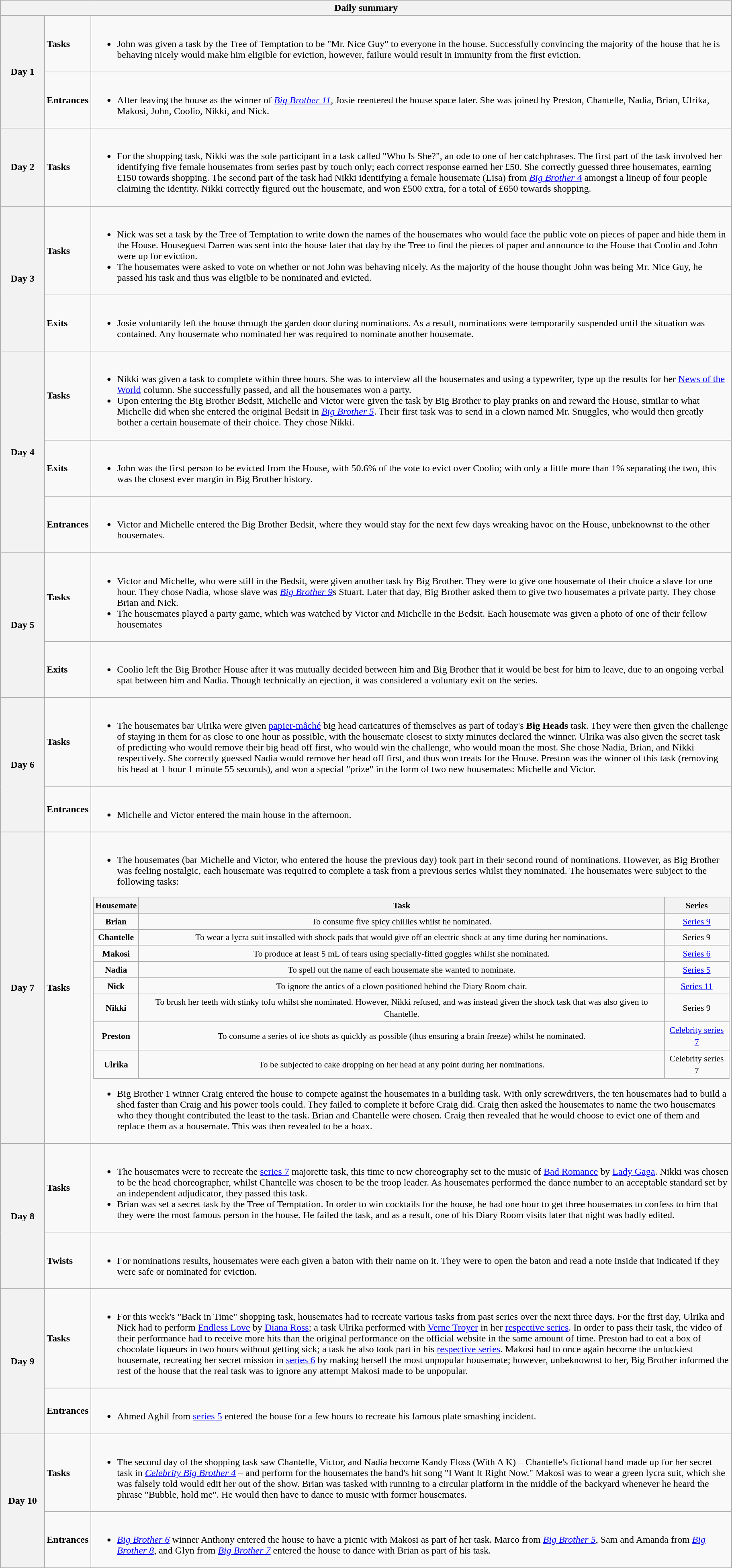<table class="wikitable" style="width: 96%; margin-left: auto; margin-right: auto;">
<tr>
<th colspan=3 style="text-align: center">Daily summary</th>
</tr>
<tr>
<th rowspan=2 style="width: 6%;"><strong>Day 1</strong></th>
<td><strong>Tasks</strong></td>
<td><br><ul><li>John was given a task by the Tree of Temptation to be "Mr. Nice Guy" to everyone in the house. Successfully convincing the majority of the house that he is behaving nicely would make him eligible for eviction, however, failure would result in immunity from the first eviction.</li></ul></td>
</tr>
<tr>
<td><strong>Entrances</strong></td>
<td><br><ul><li>After leaving the house as the winner of <em><a href='#'>Big Brother 11</a></em>, Josie reentered the house space later. She was joined by Preston, Chantelle, Nadia, Brian, Ulrika, Makosi, John, Coolio, Nikki, and Nick.</li></ul></td>
</tr>
<tr>
<th style="width: 6%;"><strong>Day 2</strong></th>
<td><strong>Tasks</strong></td>
<td><br><ul><li>For the shopping task, Nikki was the sole participant in a task called "Who Is She?", an ode to one of her catchphrases. The first part of the task involved her identifying five female housemates from series past by touch only; each correct response earned her £50. She correctly guessed three housemates, earning £150 towards shopping. The second part of the task had Nikki identifying a female housemate (Lisa) from <em><a href='#'>Big Brother 4</a></em> amongst a lineup of four people claiming the identity. Nikki correctly figured out the housemate, and won £500 extra, for a total of £650 towards shopping.</li></ul></td>
</tr>
<tr>
<th rowspan=2 style="width: 6%;"><strong>Day 3</strong></th>
<td><strong>Tasks</strong></td>
<td><br><ul><li>Nick was set a task by the Tree of Temptation to write down the names of the housemates who would face the public vote on pieces of paper and hide them in the House. Houseguest Darren was sent into the house later that day by the Tree to find the pieces of paper and announce to the House that Coolio and John were up for eviction.</li><li>The housemates were asked to vote on whether or not John was behaving nicely. As the majority of the house thought John was being Mr. Nice Guy, he passed his task and thus was eligible to be nominated and evicted.</li></ul></td>
</tr>
<tr>
<td><strong>Exits</strong></td>
<td><br><ul><li>Josie voluntarily left the house through the garden door during nominations. As a result, nominations were temporarily suspended until the situation was contained. Any housemate who nominated her was required to nominate another housemate.</li></ul></td>
</tr>
<tr>
<th rowspan=3 style="width: 6%;"><strong>Day 4</strong></th>
<td><strong>Tasks</strong></td>
<td><br><ul><li>Nikki was given a task to complete within three hours. She was to interview all the housemates and using a typewriter, type up the results for her <a href='#'>News of the World</a> column. She successfully passed, and all the housemates won a party.</li><li>Upon entering the Big Brother Bedsit, Michelle and Victor were given the task by Big Brother to play pranks on and reward the House, similar to what Michelle did when she entered the original Bedsit in <em><a href='#'>Big Brother 5</a></em>. Their first task was to send in a clown named Mr. Snuggles, who would then greatly bother a certain housemate of their choice. They chose Nikki.</li></ul></td>
</tr>
<tr>
<td><strong>Exits</strong></td>
<td><br><ul><li>John was the first person to be evicted from the House, with 50.6% of the vote to evict over Coolio; with only a little more than 1% separating the two, this was the closest ever margin in Big Brother history.</li></ul></td>
</tr>
<tr>
<td><strong>Entrances</strong></td>
<td><br><ul><li>Victor and Michelle entered the Big Brother Bedsit, where they would stay for the next few days wreaking havoc on the House, unbeknownst to the other housemates.</li></ul></td>
</tr>
<tr>
<th rowspan=2 style="width: 6%;"><strong>Day 5</strong></th>
<td><strong>Tasks</strong></td>
<td><br><ul><li>Victor and Michelle, who were still in the Bedsit, were given another task by Big Brother. They were to give one housemate of their choice a slave for one hour. They chose Nadia, whose slave was <em><a href='#'>Big Brother 9</a></em>s Stuart. Later that day, Big Brother asked them to give two housemates a private party. They chose Brian and Nick.</li><li>The housemates played a party game, which was watched by Victor and Michelle in the Bedsit. Each housemate was given a photo of one of their fellow housemates</li></ul></td>
</tr>
<tr>
<td><strong>Exits</strong></td>
<td><br><ul><li>Coolio left the Big Brother House after it was mutually decided between him and Big Brother that it would be best for him to leave, due to an ongoing verbal spat between him and Nadia. Though technically an ejection, it was considered a voluntary exit on the series.</li></ul></td>
</tr>
<tr>
<th rowspan=2 style="width: 6%;"><strong>Day 6</strong></th>
<td><strong>Tasks</strong></td>
<td><br><ul><li>The housemates bar Ulrika were given <a href='#'>papier-mâché</a> big head caricatures of themselves as part of today's <strong>Big Heads</strong> task. They were then given the challenge of staying in them for as close to one hour as possible, with the housemate closest to sixty minutes declared the winner. Ulrika was also given the secret task of predicting who would remove their big head off first, who would win the challenge, who would moan the most. She chose Nadia, Brian, and Nikki respectively. She correctly guessed Nadia would remove her head off first, and thus won treats for the House. Preston was the winner of this task (removing his head at 1 hour 1 minute 55 seconds), and won a special "prize" in the form of two new housemates: Michelle and Victor.</li></ul></td>
</tr>
<tr>
<td><strong>Entrances</strong></td>
<td><br><ul><li>Michelle and Victor entered the main house in the afternoon.</li></ul></td>
</tr>
<tr>
<th style="width: 6%;"><strong>Day 7</strong></th>
<td><strong>Tasks</strong></td>
<td><br><ul><li>The housemates (bar Michelle and Victor, who entered the house the previous day) took part in their second round of nominations. However, as Big Brother was feeling nostalgic, each housemate was required to complete a task from a previous series whilst they nominated. The housemates were subject to the following tasks:</li></ul><table class="wikitable collapsible collapsed" style="margin:1em auto; text-align:center; font-size:90%; line-height:20px;">
<tr>
<th>Housemate</th>
<th>Task</th>
<th>Series</th>
</tr>
<tr>
<td><strong>Brian</strong></td>
<td>To consume five spicy chillies whilst he nominated.</td>
<td><a href='#'>Series 9</a></td>
</tr>
<tr>
<td><strong>Chantelle</strong></td>
<td>To wear a lycra suit installed with shock pads that would give off an electric shock at any time during her nominations.</td>
<td>Series 9</td>
</tr>
<tr>
<td><strong>Makosi</strong></td>
<td>To produce at least 5 mL of tears using specially-fitted goggles whilst she nominated.</td>
<td><a href='#'>Series 6</a></td>
</tr>
<tr>
<td><strong>Nadia</strong></td>
<td>To spell out the name of each housemate she wanted to nominate.</td>
<td><a href='#'>Series 5</a></td>
</tr>
<tr>
<td><strong>Nick</strong></td>
<td>To ignore the antics of a clown positioned behind the Diary Room chair.</td>
<td><a href='#'>Series 11</a></td>
</tr>
<tr>
<td><strong>Nikki</strong></td>
<td>To brush her teeth with stinky tofu whilst she nominated. However, Nikki refused, and was instead given the shock task that was also given to Chantelle.</td>
<td>Series 9</td>
</tr>
<tr>
<td><strong>Preston</strong></td>
<td>To consume a series of ice shots as quickly as possible (thus ensuring a brain freeze) whilst he nominated.</td>
<td><a href='#'>Celebrity series 7</a></td>
</tr>
<tr>
<td><strong>Ulrika</strong></td>
<td>To be subjected to cake dropping on her head at any point during her nominations.</td>
<td>Celebrity series 7</td>
</tr>
</table>
<ul><li>Big Brother 1 winner Craig entered the house to compete against the housemates in a building task. With only screwdrivers, the ten housemates had to build a shed faster than Craig and his power tools could. They failed to complete it before Craig did. Craig then asked the housemates to name the two housemates who they thought contributed the least to the task. Brian and Chantelle were chosen. Craig then revealed that he would choose to evict one of them and replace them as a housemate. This was then revealed to be a hoax.</li></ul></td>
</tr>
<tr>
<th rowspan=2 style="width: 6%;"><strong>Day 8</strong></th>
<td><strong>Tasks</strong></td>
<td><br><ul><li>The housemates were to recreate the <a href='#'>series 7</a> majorette task, this time to new choreography set to the music of <a href='#'>Bad Romance</a> by <a href='#'>Lady Gaga</a>. Nikki was chosen to be the head choreographer, whilst Chantelle was chosen to be the troop leader. As housemates performed the dance number to an acceptable standard set by an independent adjudicator, they passed this task.</li><li>Brian was set a secret task by the Tree of Temptation. In order to win cocktails for the house, he had one hour to get three housemates to confess to him that they were the most famous person in the house. He failed the task, and as a result, one of his Diary Room visits later that night was badly edited.</li></ul></td>
</tr>
<tr>
<td><strong>Twists</strong></td>
<td><br><ul><li>For nominations results, housemates were each given a baton with their name on it. They were to open the baton and read a note inside that indicated if they were safe or nominated for eviction.</li></ul></td>
</tr>
<tr>
<th rowspan=2 style="width: 6%;"><strong>Day 9</strong></th>
<td><strong>Tasks</strong></td>
<td><br><ul><li>For this week's "Back in Time" shopping task, housemates had to recreate various tasks from past series over the next three days. For the first day, Ulrika and Nick had to perform <a href='#'>Endless Love</a> by <a href='#'>Diana Ross</a>; a task Ulrika performed with <a href='#'>Verne Troyer</a> in her <a href='#'>respective series</a>. In order to pass their task, the video of their performance had to receive more hits than the original performance on the official website in the same amount of time. Preston had to eat a box of chocolate liqueurs in two hours without getting sick; a task he also took part in his <a href='#'>respective series</a>. Makosi had to once again become the unluckiest housemate, recreating her secret mission in <a href='#'>series 6</a> by making herself the most unpopular housemate; however, unbeknownst to her, Big Brother informed the rest of the house that the real task was to ignore any attempt Makosi made to be unpopular.</li></ul></td>
</tr>
<tr>
<td><strong>Entrances</strong></td>
<td><br><ul><li>Ahmed Aghil from <a href='#'>series 5</a> entered the house for a few hours to recreate his famous plate smashing incident.</li></ul></td>
</tr>
<tr>
<th rowspan=2 style="width: 6%;"><strong>Day 10</strong></th>
<td><strong>Tasks</strong></td>
<td><br><ul><li>The second day of the shopping task saw Chantelle, Victor, and Nadia become Kandy Floss (With A K) – Chantelle's fictional band made up for her secret task in <em><a href='#'>Celebrity Big Brother 4</a></em> – and perform for the housemates the band's hit song "I Want It Right Now." Makosi was to wear a green lycra suit, which she was falsely told would edit her out of the show. Brian was tasked with running to a circular platform in the middle of the backyard whenever he heard the phrase "Bubble, hold me". He would then have to dance to music with former housemates.</li></ul></td>
</tr>
<tr>
<td><strong>Entrances</strong></td>
<td><br><ul><li><em><a href='#'>Big Brother 6</a></em> winner Anthony entered the house to have a picnic with Makosi as part of her task. Marco from <em><a href='#'>Big Brother 5</a></em>, Sam and Amanda from <em><a href='#'>Big Brother 8</a></em>, and Glyn from <em><a href='#'>Big Brother 7</a></em> entered the house to dance with Brian as part of his task.</li></ul></td>
</tr>
</table>
